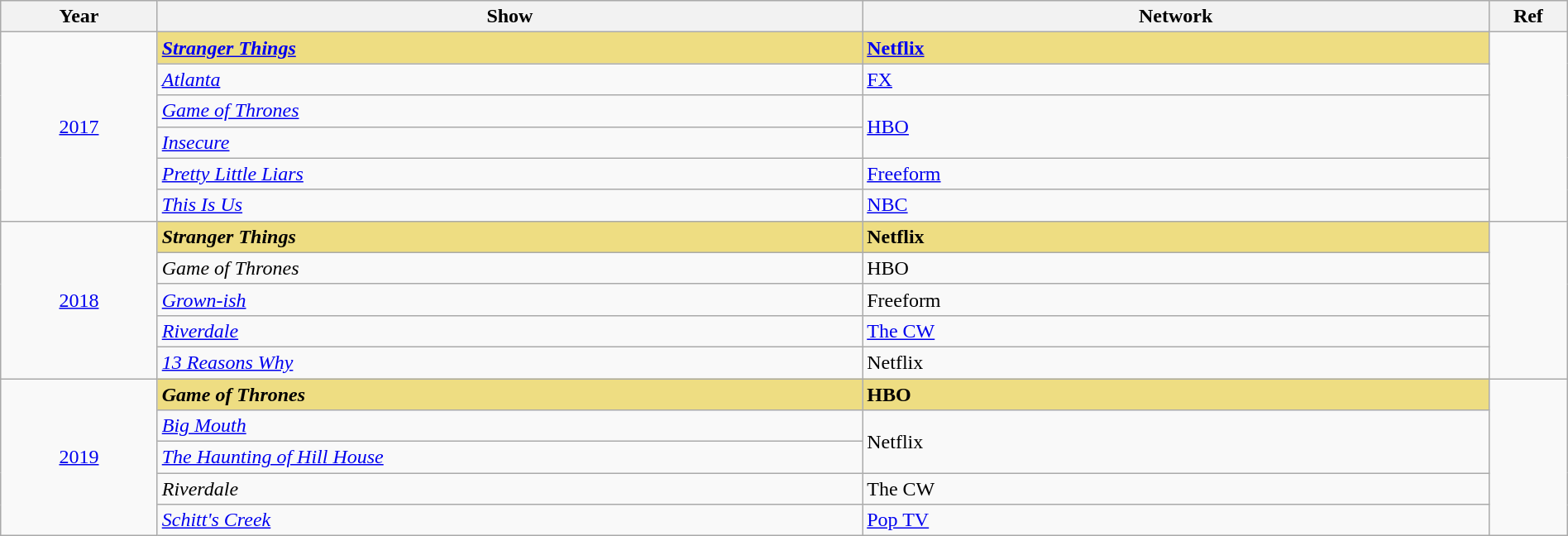<table class="wikitable" width="100%" cellpadding="5">
<tr>
<th width="10%">Year</th>
<th width="45%">Show</th>
<th width="40%">Network</th>
<th width="5%">Ref</th>
</tr>
<tr>
<td rowspan="6" align="center"><a href='#'>2017</a></td>
<td style="background:#EEDD82;"><strong><em><a href='#'>Stranger Things</a></em></strong></td>
<td style="background:#EEDD82;"><strong><a href='#'>Netflix</a></strong></td>
<td rowspan="6" align="center"></td>
</tr>
<tr>
<td><em><a href='#'>Atlanta</a></em></td>
<td><a href='#'>FX</a></td>
</tr>
<tr>
<td><em><a href='#'>Game of Thrones</a></em></td>
<td rowspan=2><a href='#'>HBO</a></td>
</tr>
<tr>
<td><em><a href='#'>Insecure</a></em></td>
</tr>
<tr>
<td><em><a href='#'>Pretty Little Liars</a></em></td>
<td><a href='#'>Freeform</a></td>
</tr>
<tr>
<td><em><a href='#'>This Is Us</a></em></td>
<td><a href='#'>NBC</a></td>
</tr>
<tr>
<td rowspan="5" align="center"><a href='#'>2018</a></td>
<td style="background:#EEDD82;"><strong><em>Stranger Things</em></strong></td>
<td style="background:#EEDD82;"><strong>Netflix</strong></td>
<td rowspan="5" align="center"></td>
</tr>
<tr>
<td><em>Game of Thrones</em></td>
<td>HBO</td>
</tr>
<tr>
<td><em><a href='#'>Grown-ish</a></em></td>
<td>Freeform</td>
</tr>
<tr>
<td><em><a href='#'>Riverdale</a></em></td>
<td><a href='#'>The CW</a></td>
</tr>
<tr>
<td><em><a href='#'>13 Reasons Why</a></em></td>
<td>Netflix</td>
</tr>
<tr>
<td rowspan="5" align="center"><a href='#'>2019</a></td>
<td style="background:#EEDD82;"><strong><em>Game of Thrones</em></strong></td>
<td style="background:#EEDD82;"><strong>HBO</strong></td>
<td rowspan="5" align="center"></td>
</tr>
<tr>
<td><em><a href='#'>Big Mouth</a></em></td>
<td rowspan=2>Netflix</td>
</tr>
<tr>
<td><em><a href='#'>The Haunting of Hill House</a></em></td>
</tr>
<tr>
<td><em>Riverdale</em></td>
<td>The CW</td>
</tr>
<tr>
<td><em><a href='#'>Schitt's Creek</a></em></td>
<td><a href='#'>Pop TV</a></td>
</tr>
</table>
